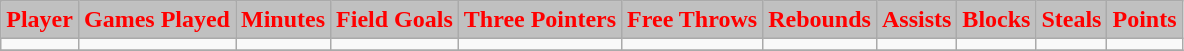<table class="wikitable" style="text-align:center">
<tr>
<th style=" background:#C0C0C0;color:red;">Player</th>
<th style=" background:#C0C0C0;color:red;">Games Played</th>
<th style=" background:#C0C0C0;color:red;">Minutes</th>
<th style=" background:#C0C0C0;color:red;">Field Goals</th>
<th style=" background:#C0C0C0;color:red;">Three Pointers</th>
<th style=" background:#C0C0C0;color:red;">Free Throws</th>
<th style=" background:#C0C0C0;color:red;">Rebounds</th>
<th style=" background:#C0C0C0;color:red;">Assists</th>
<th style=" background:#C0C0C0;color:red;">Blocks</th>
<th style=" background:#C0C0C0;color:red;">Steals</th>
<th style=" background:#C0C0C0;color:red;">Points</th>
</tr>
<tr>
<td></td>
<td></td>
<td></td>
<td></td>
<td></td>
<td></td>
<td></td>
<td></td>
<td></td>
<td></td>
<td></td>
</tr>
<tr>
</tr>
</table>
